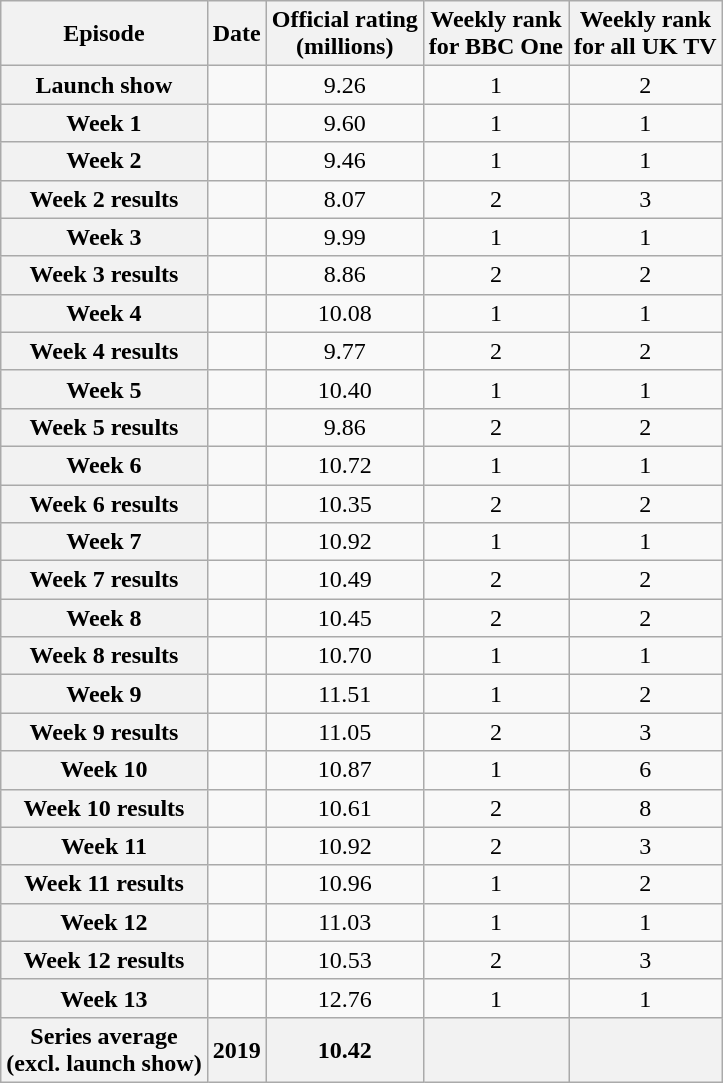<table class="wikitable sortable" style="text-align:center">
<tr>
<th scope="col">Episode</th>
<th scope="col">Date</th>
<th scope="col">Official rating<br>(millions)</th>
<th scope="col">Weekly rank<br>for BBC One</th>
<th scope="col">Weekly rank<br>for all UK TV</th>
</tr>
<tr>
<th scope="row">Launch show</th>
<td></td>
<td>9.26</td>
<td>1</td>
<td>2</td>
</tr>
<tr>
<th scope="row">Week 1</th>
<td></td>
<td>9.60</td>
<td>1</td>
<td>1</td>
</tr>
<tr>
<th scope="row">Week 2</th>
<td></td>
<td>9.46</td>
<td>1</td>
<td>1</td>
</tr>
<tr>
<th scope="row">Week 2 results</th>
<td></td>
<td>8.07</td>
<td>2</td>
<td>3</td>
</tr>
<tr>
<th scope="row">Week 3</th>
<td></td>
<td>9.99</td>
<td>1</td>
<td>1</td>
</tr>
<tr>
<th scope="row">Week 3 results</th>
<td></td>
<td>8.86</td>
<td>2</td>
<td>2</td>
</tr>
<tr>
<th scope="row">Week 4</th>
<td></td>
<td>10.08</td>
<td>1</td>
<td>1</td>
</tr>
<tr>
<th scope="row">Week 4 results</th>
<td></td>
<td>9.77</td>
<td>2</td>
<td>2</td>
</tr>
<tr>
<th scope="row">Week 5</th>
<td></td>
<td>10.40</td>
<td>1</td>
<td>1</td>
</tr>
<tr>
<th scope="row">Week 5 results</th>
<td></td>
<td>9.86</td>
<td>2</td>
<td>2</td>
</tr>
<tr>
<th scope="row">Week 6</th>
<td></td>
<td>10.72</td>
<td>1</td>
<td>1</td>
</tr>
<tr>
<th scope="row">Week 6 results</th>
<td></td>
<td>10.35</td>
<td>2</td>
<td>2</td>
</tr>
<tr>
<th scope="row">Week 7</th>
<td></td>
<td>10.92</td>
<td>1</td>
<td>1</td>
</tr>
<tr>
<th scope="row">Week 7 results</th>
<td></td>
<td>10.49</td>
<td>2</td>
<td>2</td>
</tr>
<tr>
<th scope="row">Week 8</th>
<td></td>
<td>10.45</td>
<td>2</td>
<td>2</td>
</tr>
<tr>
<th scope="row">Week 8 results</th>
<td></td>
<td>10.70</td>
<td>1</td>
<td>1</td>
</tr>
<tr>
<th scope="row">Week 9</th>
<td></td>
<td>11.51</td>
<td>1</td>
<td>2</td>
</tr>
<tr>
<th scope="row">Week 9 results</th>
<td></td>
<td>11.05</td>
<td>2</td>
<td>3</td>
</tr>
<tr>
<th scope="row">Week 10</th>
<td></td>
<td>10.87</td>
<td>1</td>
<td>6</td>
</tr>
<tr>
<th scope="row">Week 10 results</th>
<td></td>
<td>10.61</td>
<td>2</td>
<td>8</td>
</tr>
<tr>
<th scope="row">Week 11</th>
<td></td>
<td>10.92</td>
<td>2</td>
<td>3</td>
</tr>
<tr>
<th scope="row">Week 11 results</th>
<td></td>
<td>10.96</td>
<td>1</td>
<td>2</td>
</tr>
<tr>
<th scope="row">Week 12</th>
<td></td>
<td>11.03</td>
<td>1</td>
<td>1</td>
</tr>
<tr>
<th scope="row">Week 12 results</th>
<td></td>
<td>10.53</td>
<td>2</td>
<td>3</td>
</tr>
<tr>
<th scope="row">Week 13</th>
<td></td>
<td>12.76</td>
<td>1</td>
<td>1</td>
</tr>
<tr>
<th>Series average<br>(excl. launch show)</th>
<th>2019</th>
<th>10.42</th>
<th></th>
<th></th>
</tr>
</table>
